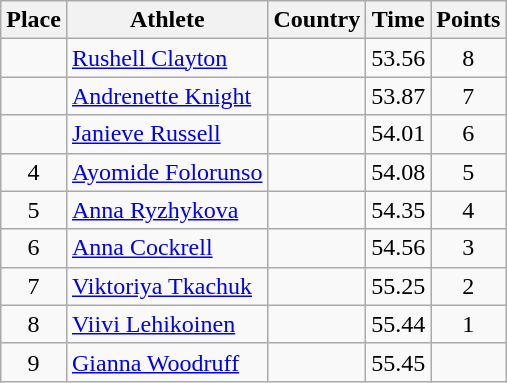<table class="wikitable">
<tr>
<th>Place</th>
<th>Athlete</th>
<th>Country</th>
<th>Time</th>
<th>Points</th>
</tr>
<tr>
<td align=center></td>
<td><a href='#'>Rushell Clayton</a></td>
<td></td>
<td>53.56</td>
<td align=center>8</td>
</tr>
<tr>
<td align=center></td>
<td><a href='#'>Andrenette Knight</a></td>
<td></td>
<td>53.87</td>
<td align=center>7</td>
</tr>
<tr>
<td align=center></td>
<td><a href='#'>Janieve Russell</a></td>
<td></td>
<td>54.01</td>
<td align=center>6</td>
</tr>
<tr>
<td align=center>4</td>
<td><a href='#'>Ayomide Folorunso</a></td>
<td></td>
<td>54.08</td>
<td align=center>5</td>
</tr>
<tr>
<td align=center>5</td>
<td><a href='#'>Anna Ryzhykova</a></td>
<td></td>
<td>54.35</td>
<td align=center>4</td>
</tr>
<tr>
<td align=center>6</td>
<td><a href='#'>Anna Cockrell</a></td>
<td></td>
<td>54.56</td>
<td align=center>3</td>
</tr>
<tr>
<td align=center>7</td>
<td><a href='#'>Viktoriya Tkachuk</a></td>
<td></td>
<td>55.25</td>
<td align=center>2</td>
</tr>
<tr>
<td align=center>8</td>
<td><a href='#'>Viivi Lehikoinen</a></td>
<td></td>
<td>55.44</td>
<td align=center>1</td>
</tr>
<tr>
<td align=center>9</td>
<td><a href='#'>Gianna Woodruff</a></td>
<td></td>
<td>55.45</td>
<td align=center></td>
</tr>
</table>
